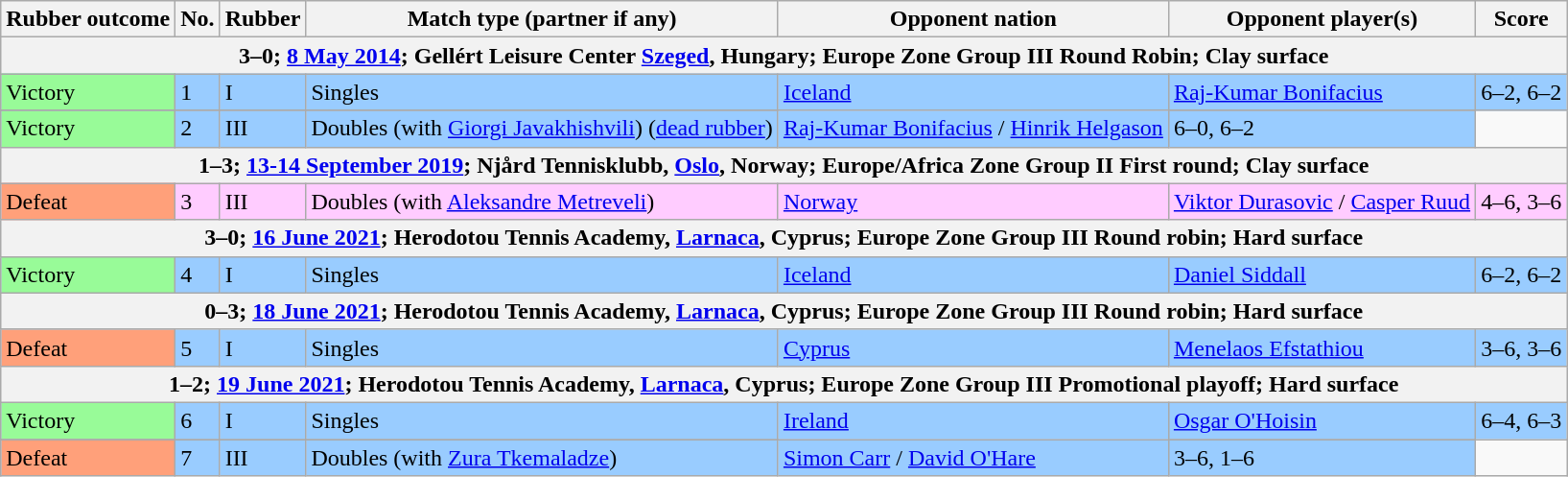<table class=wikitable>
<tr>
<th>Rubber outcome</th>
<th>No.</th>
<th>Rubber</th>
<th>Match type (partner if any)</th>
<th>Opponent nation</th>
<th>Opponent player(s)</th>
<th>Score</th>
</tr>
<tr>
<th colspan=7>3–0; <a href='#'>8 May 2014</a>; Gellért Leisure Center <a href='#'>Szeged</a>, Hungary; Europe Zone Group III Round Robin; Clay surface</th>
</tr>
<tr bgcolor=#99CCFF>
<td bgcolor=98FB98>Victory</td>
<td>1</td>
<td>I</td>
<td>Singles</td>
<td rowspan=2> <a href='#'>Iceland</a></td>
<td><a href='#'>Raj-Kumar Bonifacius</a></td>
<td>6–2, 6–2</td>
</tr>
<tr>
</tr>
<tr bgcolor=#99CCFF>
<td bgcolor=98FB98>Victory</td>
<td>2</td>
<td>III</td>
<td>Doubles (with <a href='#'>Giorgi Javakhishvili</a>) (<a href='#'>dead rubber</a>)</td>
<td><a href='#'>Raj-Kumar Bonifacius</a> / <a href='#'>Hinrik Helgason</a></td>
<td>6–0, 6–2</td>
</tr>
<tr>
<th colspan=7>1–3; <a href='#'>13-14 September 2019</a>; Njård Tennisklubb, <a href='#'>Oslo</a>, Norway; Europe/Africa Zone Group II First round; Clay surface</th>
</tr>
<tr bgcolor=#FFCCFF>
<td bgcolor=FFA07A>Defeat</td>
<td>3</td>
<td>III</td>
<td>Doubles (with <a href='#'>Aleksandre Metreveli</a>)</td>
<td> <a href='#'>Norway</a></td>
<td><a href='#'>Viktor Durasovic</a> / <a href='#'>Casper Ruud</a></td>
<td>4–6, 3–6</td>
</tr>
<tr>
<th colspan=7>3–0; <a href='#'>16 June 2021</a>; Herodotou Tennis Academy, <a href='#'>Larnaca</a>, Cyprus; Europe Zone Group III Round robin; Hard surface</th>
</tr>
<tr bgcolor=#99CCFF>
<td bgcolor=98FB98>Victory</td>
<td>4</td>
<td>I</td>
<td>Singles</td>
<td> <a href='#'>Iceland</a></td>
<td><a href='#'>Daniel Siddall</a></td>
<td>6–2, 6–2</td>
</tr>
<tr>
<th colspan=7>0–3; <a href='#'>18 June 2021</a>; Herodotou Tennis Academy, <a href='#'>Larnaca</a>, Cyprus; Europe Zone Group III Round robin; Hard surface</th>
</tr>
<tr bgcolor=#99CCFF>
<td bgcolor=FFA07A>Defeat</td>
<td>5</td>
<td>I</td>
<td>Singles</td>
<td> <a href='#'>Cyprus</a></td>
<td><a href='#'>Menelaos Efstathiou</a></td>
<td>3–6, 3–6</td>
</tr>
<tr>
<th colspan=7>1–2; <a href='#'>19 June 2021</a>; Herodotou Tennis Academy, <a href='#'>Larnaca</a>, Cyprus; Europe Zone Group III Promotional playoff; Hard surface</th>
</tr>
<tr bgcolor=#99CCFF>
<td bgcolor=98FB98>Victory</td>
<td>6</td>
<td>I</td>
<td>Singles</td>
<td rowspan=2> <a href='#'>Ireland</a></td>
<td><a href='#'>Osgar O'Hoisin</a></td>
<td>6–4, 6–3</td>
</tr>
<tr>
</tr>
<tr bgcolor=#99CCFF>
<td bgcolor=FFA07A>Defeat</td>
<td>7</td>
<td>III</td>
<td>Doubles (with <a href='#'>Zura Tkemaladze</a>)</td>
<td><a href='#'>Simon Carr</a> / <a href='#'>David O'Hare</a></td>
<td>3–6, 1–6</td>
</tr>
</table>
